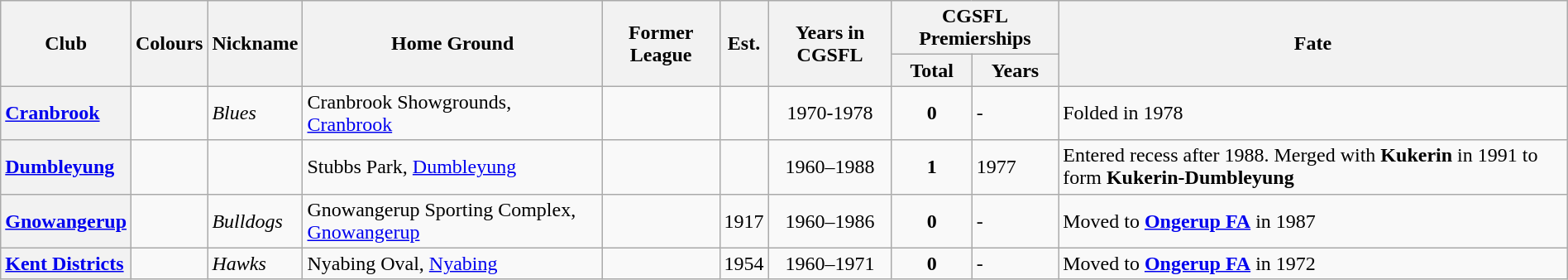<table class="wikitable sortable" style="text-align:center; width:100%">
<tr>
<th rowspan="2">Club</th>
<th rowspan="2">Colours</th>
<th rowspan="2">Nickname</th>
<th rowspan="2">Home Ground</th>
<th rowspan="2">Former League</th>
<th rowspan="2">Est.</th>
<th rowspan="2">Years in CGSFL</th>
<th colspan="2">CGSFL Premierships</th>
<th rowspan="2">Fate</th>
</tr>
<tr>
<th>Total</th>
<th>Years</th>
</tr>
<tr>
<th style="text-align:left"><a href='#'>Cranbrook</a></th>
<td></td>
<td align="left"><em>Blues</em></td>
<td align="left">Cranbrook Showgrounds, <a href='#'>Cranbrook</a></td>
<td></td>
<td></td>
<td>1970-1978</td>
<td><strong>0</strong></td>
<td align="left">-</td>
<td align="left">Folded in 1978</td>
</tr>
<tr>
<th style="text-align:left"><a href='#'>Dumbleyung</a></th>
<td></td>
<td></td>
<td align="left">Stubbs Park, <a href='#'>Dumbleyung</a></td>
<td></td>
<td></td>
<td>1960–1988</td>
<td><strong>1</strong></td>
<td align="left">1977</td>
<td align="left">Entered recess after 1988. Merged with <strong>Kukerin</strong> in 1991 to form <strong>Kukerin-Dumbleyung</strong></td>
</tr>
<tr>
<th style="text-align:left"><a href='#'>Gnowangerup</a></th>
<td></td>
<td align="left"><em>Bulldogs</em></td>
<td align="left">Gnowangerup Sporting Complex, <a href='#'>Gnowangerup</a></td>
<td></td>
<td>1917</td>
<td>1960–1986</td>
<td><strong>0</strong></td>
<td align="left">-</td>
<td align="left">Moved to <a href='#'><strong>Ongerup FA</strong></a> in 1987</td>
</tr>
<tr>
<th style="text-align:left"><a href='#'>Kent Districts</a></th>
<td></td>
<td align="left"><em>Hawks</em></td>
<td align="left">Nyabing Oval, <a href='#'>Nyabing</a></td>
<td></td>
<td>1954</td>
<td>1960–1971</td>
<td><strong>0</strong></td>
<td align="left">-</td>
<td align="left">Moved to <a href='#'><strong>Ongerup FA</strong></a> in 1972</td>
</tr>
</table>
